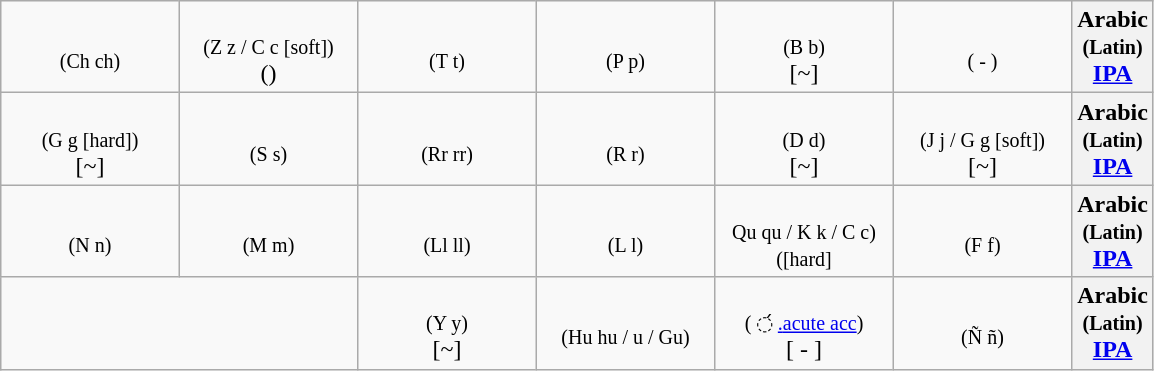<table class="wikitable Unicode" dir="rtl">
<tr>
<th>Arabic<br><small>(Latin)</small><br><a href='#'>IPA</a></th>
<td style="width:7em; text-align:center; padding: 3px;"><span></span><br><small>‌( - )</small><br></td>
<td style="width:7em; text-align:center; padding: 3px;"><span></span><br><small>(B b)</small><br>[~]</td>
<td style="width:7em; text-align:center; padding: 3px;"><span></span><br><small>(P p)</small><br></td>
<td style="width:7em; text-align:center; padding: 3px;"><span></span><br><small>(T t)</small><br></td>
<td style="width:7em; text-align:center; padding: 3px;"><span></span><br><small>(Z z / C c [soft])</small><br> ()</td>
<td style="width:7em; text-align:center; padding: 3px;"><span></span><br><small>(Ch ch)</small><br></td>
</tr>
<tr>
<th>Arabic<br><small>(Latin)</small><br><a href='#'>IPA</a></th>
<td style="width:7em; text-align:center; padding: 3px;"><span></span><br><small>(J j / G g [soft])</small><br>[~]</td>
<td style="width:7em; text-align:center; padding: 3px;"><span></span><br><small>(D d)</small><br>[~]</td>
<td style="width:7em; text-align:center; padding: 3px;"><span></span><br><small>(R r)</small><br></td>
<td style="width:7em; text-align:center; padding: 3px;"><span></span><br><small>(Rr rr)</small><br></td>
<td style="width:7em; text-align:center; padding: 3px;"><span></span><br><small>(S s)</small><br></td>
<td style="width:7em; text-align:center; padding: 3px;"><span></span><br><small>(G g [hard])</small><br>[~]</td>
</tr>
<tr>
<th>Arabic<br><small>(Latin)</small><br><a href='#'>IPA</a></th>
<td style="width:7em; text-align:center; padding: 3px;"><span></span><br><small>(F f)</small><br></td>
<td style="width:7em; text-align:center; padding: 3px;"><span></span><br><small>(Qu qu / K k / C c [hard])</small><br></td>
<td style="width:7em; text-align:center; padding: 3px;"><span></span><br><small>(L l)</small><br></td>
<td style="width:7em; text-align:center; padding: 3px;"><span></span><br><small>(Ll ll)</small><br></td>
<td style="width:7em; text-align:center; padding: 3px;"><span></span><br><small>(M m)</small><br></td>
<td style="width:7em; text-align:center; padding: 3px;"><span></span><br><small>(N n)</small><br></td>
</tr>
<tr>
<th>Arabic<br><small>(Latin)</small><br><a href='#'>IPA</a></th>
<td style="width:7em; text-align:center; padding: 3px;"><span></span><br><small>(Ñ ñ)</small><br></td>
<td style="width:7em; text-align:center; padding: 3px;"><span></span><br><small>(<a href='#'>acute acc.</a> ◌́ )</small><br>[ - ]</td>
<td style="width:7em; text-align:center; padding: 3px;"><span></span><br><small>(Hu hu / u / Gu)</small><br></td>
<td style="width:7em; text-align:center; padding: 3px;"><span></span><br><small>(Y y)</small><br>[~]</td>
</tr>
</table>
